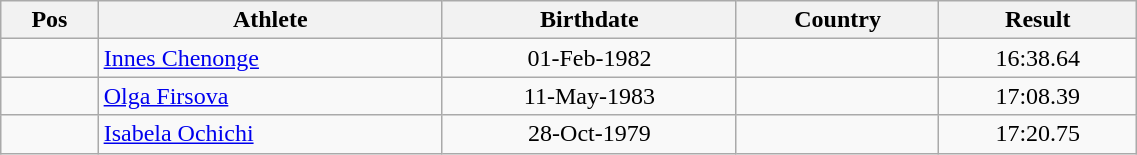<table class="wikitable"  style="text-align:center; width:60%;">
<tr>
<th>Pos</th>
<th>Athlete</th>
<th>Birthdate</th>
<th>Country</th>
<th>Result</th>
</tr>
<tr>
<td align=center></td>
<td align=left><a href='#'>Innes Chenonge</a></td>
<td>01-Feb-1982</td>
<td align=left></td>
<td>16:38.64</td>
</tr>
<tr>
<td align=center></td>
<td align=left><a href='#'>Olga Firsova</a></td>
<td>11-May-1983</td>
<td align=left></td>
<td>17:08.39</td>
</tr>
<tr>
<td align=center></td>
<td align=left><a href='#'>Isabela Ochichi</a></td>
<td>28-Oct-1979</td>
<td align=left></td>
<td>17:20.75</td>
</tr>
</table>
